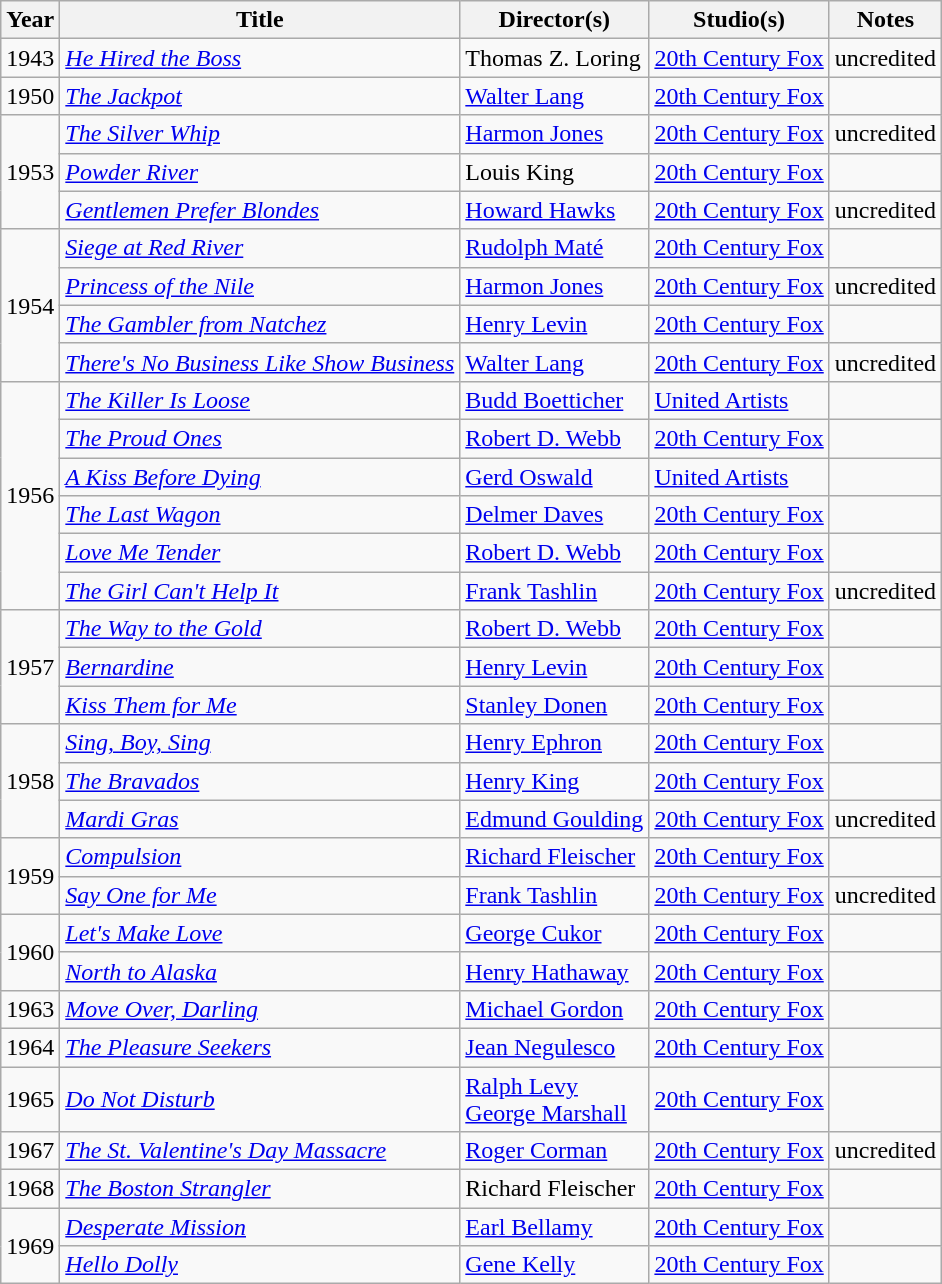<table class="wikitable sortable">
<tr>
<th>Year</th>
<th>Title</th>
<th>Director(s)</th>
<th>Studio(s)</th>
<th>Notes</th>
</tr>
<tr>
<td>1943</td>
<td><em><a href='#'>He Hired the Boss</a></em></td>
<td>Thomas Z. Loring</td>
<td><a href='#'>20th Century Fox</a></td>
<td>uncredited</td>
</tr>
<tr>
<td>1950</td>
<td><em><a href='#'>The Jackpot</a></em></td>
<td><a href='#'>Walter Lang</a></td>
<td><a href='#'>20th Century Fox</a></td>
<td></td>
</tr>
<tr>
<td rowspan="3">1953</td>
<td><em><a href='#'>The Silver Whip</a></em></td>
<td><a href='#'>Harmon Jones</a></td>
<td><a href='#'>20th Century Fox</a></td>
<td>uncredited</td>
</tr>
<tr>
<td><em><a href='#'>Powder River</a></em></td>
<td>Louis King</td>
<td><a href='#'>20th Century Fox</a></td>
<td></td>
</tr>
<tr>
<td><em><a href='#'>Gentlemen Prefer Blondes</a></em></td>
<td><a href='#'>Howard Hawks</a></td>
<td><a href='#'>20th Century Fox</a></td>
<td>uncredited</td>
</tr>
<tr>
<td rowspan="4">1954</td>
<td><em><a href='#'>Siege at Red River</a></em></td>
<td><a href='#'>Rudolph Maté</a></td>
<td><a href='#'>20th Century Fox</a></td>
<td></td>
</tr>
<tr>
<td><em><a href='#'>Princess of the Nile</a></em></td>
<td><a href='#'>Harmon Jones</a></td>
<td><a href='#'>20th Century Fox</a></td>
<td>uncredited</td>
</tr>
<tr>
<td><em><a href='#'>The Gambler from Natchez</a></em></td>
<td><a href='#'>Henry Levin</a></td>
<td><a href='#'>20th Century Fox</a></td>
<td></td>
</tr>
<tr>
<td><em><a href='#'>There's No Business Like Show Business</a></em></td>
<td><a href='#'>Walter Lang</a></td>
<td><a href='#'>20th Century Fox</a></td>
<td>uncredited</td>
</tr>
<tr>
<td rowspan="6">1956</td>
<td><em><a href='#'>The Killer Is Loose</a></em></td>
<td><a href='#'>Budd Boetticher</a></td>
<td><a href='#'>United Artists</a></td>
<td></td>
</tr>
<tr>
<td><em><a href='#'>The Proud Ones</a></em></td>
<td><a href='#'>Robert D. Webb</a></td>
<td><a href='#'>20th Century Fox</a></td>
<td></td>
</tr>
<tr>
<td><em><a href='#'>A Kiss Before Dying</a></em></td>
<td><a href='#'>Gerd Oswald</a></td>
<td><a href='#'>United Artists</a></td>
<td></td>
</tr>
<tr>
<td><em><a href='#'>The Last Wagon</a></em></td>
<td><a href='#'>Delmer Daves</a></td>
<td><a href='#'>20th Century Fox</a></td>
<td></td>
</tr>
<tr>
<td><em><a href='#'>Love Me Tender</a></em></td>
<td><a href='#'>Robert D. Webb</a></td>
<td><a href='#'>20th Century Fox</a></td>
<td></td>
</tr>
<tr>
<td><em><a href='#'>The Girl Can't Help It</a></em></td>
<td><a href='#'>Frank Tashlin</a></td>
<td><a href='#'>20th Century Fox</a></td>
<td>uncredited</td>
</tr>
<tr>
<td rowspan="3">1957</td>
<td><em><a href='#'>The Way to the Gold</a></em></td>
<td><a href='#'>Robert D. Webb</a></td>
<td><a href='#'>20th Century Fox</a></td>
<td></td>
</tr>
<tr>
<td><em><a href='#'>Bernardine</a></em></td>
<td><a href='#'>Henry Levin</a></td>
<td><a href='#'>20th Century Fox</a></td>
<td></td>
</tr>
<tr>
<td><em><a href='#'>Kiss Them for Me</a></em></td>
<td><a href='#'>Stanley Donen</a></td>
<td><a href='#'>20th Century Fox</a></td>
<td></td>
</tr>
<tr>
<td rowspan="3">1958</td>
<td><em><a href='#'>Sing, Boy, Sing</a></em></td>
<td><a href='#'>Henry Ephron</a></td>
<td><a href='#'>20th Century Fox</a></td>
<td></td>
</tr>
<tr>
<td><em><a href='#'>The Bravados</a></em></td>
<td><a href='#'>Henry King</a></td>
<td><a href='#'>20th Century Fox</a></td>
<td></td>
</tr>
<tr>
<td><em><a href='#'>Mardi Gras</a></em></td>
<td><a href='#'>Edmund Goulding</a></td>
<td><a href='#'>20th Century Fox</a></td>
<td>uncredited</td>
</tr>
<tr>
<td rowspan="2">1959</td>
<td><em><a href='#'>Compulsion</a></em></td>
<td><a href='#'>Richard Fleischer</a></td>
<td><a href='#'>20th Century Fox</a></td>
<td></td>
</tr>
<tr>
<td><em><a href='#'>Say One for Me</a></em></td>
<td><a href='#'>Frank Tashlin</a></td>
<td><a href='#'>20th Century Fox</a></td>
<td>uncredited</td>
</tr>
<tr>
<td rowspan="2">1960</td>
<td><em><a href='#'>Let's Make Love</a></em></td>
<td><a href='#'>George Cukor</a></td>
<td><a href='#'>20th Century Fox</a></td>
<td></td>
</tr>
<tr>
<td><em><a href='#'>North to Alaska</a></em></td>
<td><a href='#'>Henry Hathaway</a></td>
<td><a href='#'>20th Century Fox</a></td>
<td></td>
</tr>
<tr>
<td>1963</td>
<td><em><a href='#'>Move Over, Darling</a></em></td>
<td><a href='#'>Michael Gordon</a></td>
<td><a href='#'>20th Century Fox</a></td>
<td></td>
</tr>
<tr>
<td>1964</td>
<td><em><a href='#'>The Pleasure Seekers</a></em></td>
<td><a href='#'>Jean Negulesco</a></td>
<td><a href='#'>20th Century Fox</a></td>
<td></td>
</tr>
<tr>
<td>1965</td>
<td><em><a href='#'>Do Not Disturb</a></em></td>
<td><a href='#'>Ralph Levy</a><br><a href='#'>George Marshall</a></td>
<td><a href='#'>20th Century Fox</a></td>
<td></td>
</tr>
<tr>
<td>1967</td>
<td><em><a href='#'>The St. Valentine's Day Massacre</a></em></td>
<td><a href='#'>Roger Corman</a></td>
<td><a href='#'>20th Century Fox</a></td>
<td>uncredited</td>
</tr>
<tr>
<td>1968</td>
<td><em><a href='#'>The Boston Strangler</a></em></td>
<td>Richard Fleischer</td>
<td><a href='#'>20th Century Fox</a></td>
<td></td>
</tr>
<tr>
<td rowspan="2">1969</td>
<td><em><a href='#'>Desperate Mission</a></em></td>
<td><a href='#'>Earl Bellamy</a></td>
<td><a href='#'>20th Century Fox</a></td>
<td></td>
</tr>
<tr>
<td><em><a href='#'>Hello Dolly</a></em></td>
<td><a href='#'>Gene Kelly</a></td>
<td><a href='#'>20th Century Fox</a></td>
<td></td>
</tr>
</table>
